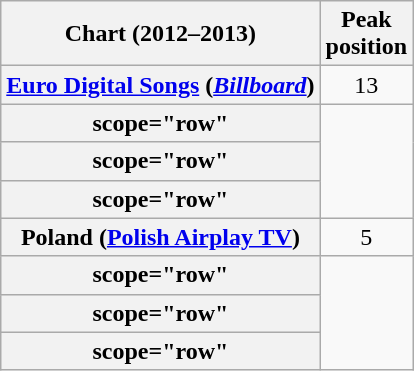<table class="wikitable sortable plainrowheaders" style="text-align:center">
<tr>
<th scope="col">Chart (2012–2013)</th>
<th scope="col">Peak<br>position</th>
</tr>
<tr>
<th scope="row"><a href='#'>Euro Digital Songs</a> (<em><a href='#'>Billboard</a></em>)</th>
<td>13</td>
</tr>
<tr>
<th>scope="row" </th>
</tr>
<tr>
<th>scope="row" </th>
</tr>
<tr>
<th>scope="row" </th>
</tr>
<tr>
<th scope="row">Poland (<a href='#'>Polish Airplay TV</a>)</th>
<td>5</td>
</tr>
<tr>
<th>scope="row" </th>
</tr>
<tr>
<th>scope="row" </th>
</tr>
<tr>
<th>scope="row" </th>
</tr>
</table>
